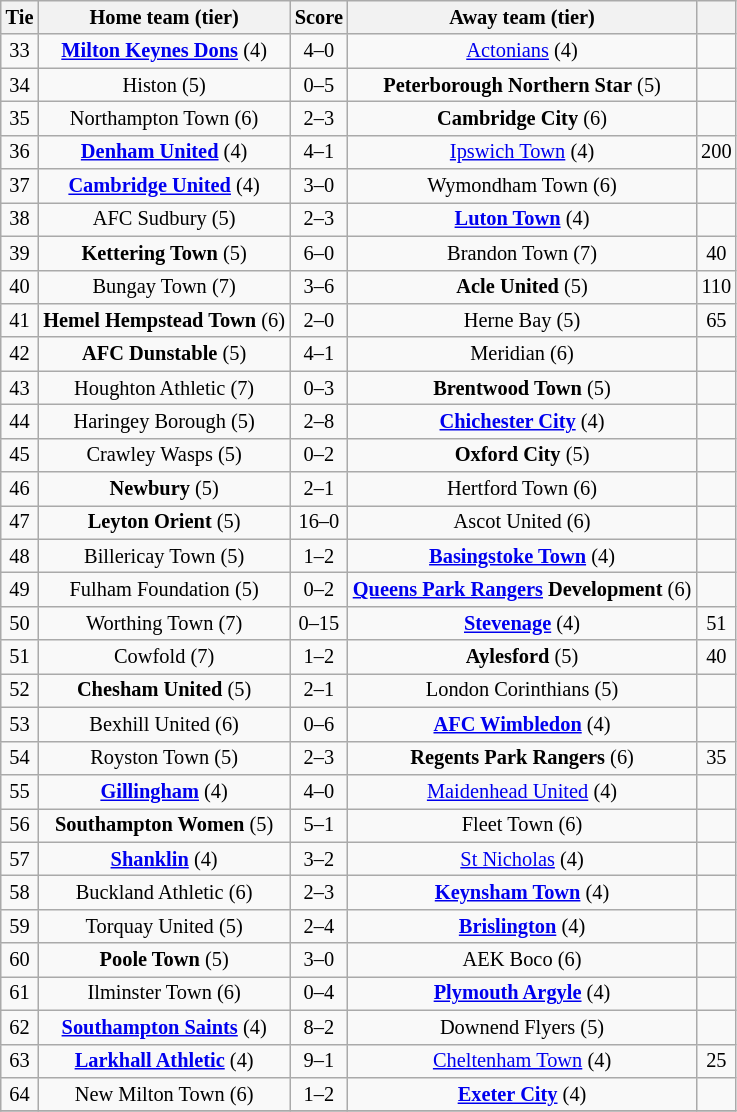<table class="wikitable" style="text-align:center; font-size:85%">
<tr>
<th>Tie</th>
<th>Home team (tier)</th>
<th>Score</th>
<th>Away team (tier)</th>
<th></th>
</tr>
<tr>
<td>33</td>
<td><strong><a href='#'>Milton Keynes Dons</a></strong> (4)</td>
<td>4–0</td>
<td><a href='#'>Actonians</a> (4)</td>
<td></td>
</tr>
<tr>
<td>34</td>
<td>Histon (5)</td>
<td>0–5</td>
<td><strong>Peterborough Northern Star</strong> (5)</td>
<td></td>
</tr>
<tr>
<td>35</td>
<td>Northampton Town (6)</td>
<td>2–3</td>
<td><strong>Cambridge City</strong> (6)</td>
<td></td>
</tr>
<tr>
<td>36</td>
<td><strong><a href='#'>Denham United</a></strong> (4)</td>
<td>4–1</td>
<td><a href='#'>Ipswich Town</a> (4)</td>
<td>200</td>
</tr>
<tr>
<td>37</td>
<td><strong><a href='#'>Cambridge United</a></strong> (4)</td>
<td>3–0</td>
<td>Wymondham Town (6)</td>
<td></td>
</tr>
<tr>
<td>38</td>
<td>AFC Sudbury (5)</td>
<td>2–3</td>
<td><strong><a href='#'>Luton Town</a></strong> (4)</td>
<td></td>
</tr>
<tr>
<td>39</td>
<td><strong>Kettering Town</strong> (5)</td>
<td>6–0</td>
<td>Brandon Town (7)</td>
<td>40</td>
</tr>
<tr>
<td>40</td>
<td>Bungay Town (7)</td>
<td>3–6</td>
<td><strong>Acle United</strong> (5)</td>
<td>110</td>
</tr>
<tr>
<td>41</td>
<td><strong>Hemel Hempstead Town</strong> (6)</td>
<td>2–0</td>
<td>Herne Bay (5)</td>
<td>65</td>
</tr>
<tr>
<td>42</td>
<td><strong>AFC Dunstable</strong> (5)</td>
<td>4–1</td>
<td>Meridian (6)</td>
<td></td>
</tr>
<tr>
<td>43</td>
<td>Houghton Athletic (7)</td>
<td>0–3</td>
<td><strong>Brentwood Town</strong> (5)</td>
<td></td>
</tr>
<tr>
<td>44</td>
<td>Haringey Borough (5)</td>
<td>2–8</td>
<td><strong><a href='#'>Chichester City</a></strong> (4)</td>
<td></td>
</tr>
<tr>
<td>45</td>
<td>Crawley Wasps (5)</td>
<td>0–2</td>
<td><strong>Oxford City</strong> (5)</td>
<td></td>
</tr>
<tr>
<td>46</td>
<td><strong>Newbury</strong> (5)</td>
<td>2–1</td>
<td>Hertford Town (6)</td>
<td></td>
</tr>
<tr>
<td>47</td>
<td><strong>Leyton Orient</strong> (5)</td>
<td>16–0</td>
<td>Ascot United (6)</td>
<td></td>
</tr>
<tr>
<td>48</td>
<td>Billericay Town (5)</td>
<td>1–2</td>
<td><strong><a href='#'>Basingstoke Town</a></strong> (4)</td>
<td></td>
</tr>
<tr>
<td>49</td>
<td>Fulham Foundation (5)</td>
<td>0–2</td>
<td><strong><a href='#'>Queens Park Rangers</a> Development</strong> (6)</td>
<td></td>
</tr>
<tr>
<td>50</td>
<td>Worthing Town (7)</td>
<td>0–15</td>
<td><strong><a href='#'>Stevenage</a></strong> (4)</td>
<td>51</td>
</tr>
<tr>
<td>51</td>
<td>Cowfold (7)</td>
<td>1–2</td>
<td><strong>Aylesford</strong> (5)</td>
<td>40</td>
</tr>
<tr>
<td>52</td>
<td><strong>Chesham United</strong> (5)</td>
<td>2–1</td>
<td>London Corinthians (5)</td>
<td></td>
</tr>
<tr>
<td>53</td>
<td>Bexhill United (6)</td>
<td>0–6</td>
<td><strong><a href='#'>AFC Wimbledon</a></strong> (4)</td>
<td></td>
</tr>
<tr>
<td>54</td>
<td>Royston Town (5)</td>
<td>2–3</td>
<td><strong>Regents Park Rangers</strong> (6)</td>
<td>35</td>
</tr>
<tr>
<td>55</td>
<td><strong><a href='#'>Gillingham</a></strong> (4)</td>
<td>4–0</td>
<td><a href='#'>Maidenhead United</a> (4)</td>
<td></td>
</tr>
<tr>
<td>56</td>
<td><strong>Southampton Women</strong> (5)</td>
<td>5–1</td>
<td>Fleet Town (6)</td>
<td></td>
</tr>
<tr>
<td>57</td>
<td><strong><a href='#'>Shanklin</a></strong> (4)</td>
<td>3–2</td>
<td><a href='#'>St Nicholas</a> (4)</td>
<td></td>
</tr>
<tr>
<td>58</td>
<td>Buckland Athletic (6)</td>
<td>2–3</td>
<td><strong><a href='#'>Keynsham Town</a></strong> (4)</td>
<td></td>
</tr>
<tr>
<td>59</td>
<td>Torquay United (5)</td>
<td>2–4</td>
<td><strong><a href='#'>Brislington</a></strong> (4)</td>
<td></td>
</tr>
<tr>
<td>60</td>
<td><strong>Poole Town</strong> (5)</td>
<td>3–0</td>
<td>AEK Boco (6)</td>
<td></td>
</tr>
<tr>
<td>61</td>
<td>Ilminster Town (6)</td>
<td>0–4</td>
<td><strong><a href='#'>Plymouth Argyle</a></strong> (4)</td>
<td></td>
</tr>
<tr>
<td>62</td>
<td><strong><a href='#'>Southampton Saints</a></strong> (4)</td>
<td>8–2</td>
<td>Downend Flyers (5)</td>
<td></td>
</tr>
<tr>
<td>63</td>
<td><strong><a href='#'>Larkhall Athletic</a></strong> (4)</td>
<td>9–1</td>
<td><a href='#'>Cheltenham Town</a> (4)</td>
<td>25</td>
</tr>
<tr>
<td>64</td>
<td>New Milton Town (6)</td>
<td>1–2</td>
<td><strong><a href='#'>Exeter City</a></strong> (4)</td>
<td></td>
</tr>
<tr>
</tr>
</table>
